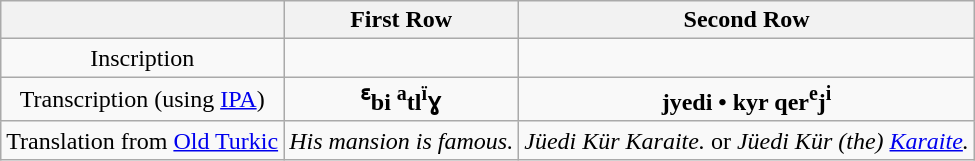<table class="wikitable wide"  border="1" cellpadding="10" cellspacing="1">
<tr>
<th></th>
<th>First Row</th>
<th>Second Row</th>
</tr>
<tr align="center">
<td>Inscription</td>
<td></td>
<td></td>
</tr>
<tr align="center">
<td>Transcription (using <a href='#'>IPA</a>)</td>
<td><strong><sup>ɛ</sup>bi <sup>a</sup>tl<sup>ï</sup>ɣ</strong></td>
<td><strong>jyedi • kyr qer<sup>e</sup>j<sup>i</sup></strong></td>
</tr>
<tr align="center">
<td>Translation from <a href='#'>Old Turkic</a></td>
<td><em>His mansion is famous.</em></td>
<td><em>Jüedi Kür Karaite.</em> or <em>Jüedi Kür (the) <a href='#'>Karaite</a>.</em></td>
</tr>
</table>
